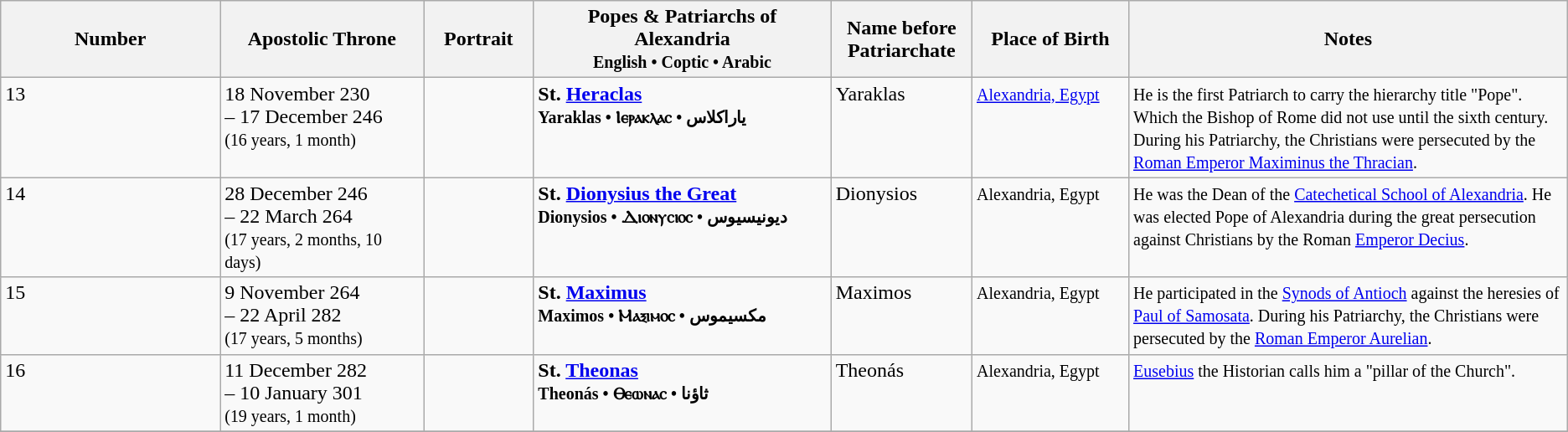<table class="wikitable">
<tr>
<th>Number</th>
<th style="width:13%;">Apostolic Throne</th>
<th style="width:7%;">Portrait</th>
<th style="width:19%;">Popes & Patriarchs of Alexandria<br><small>English • Coptic • Arabic</small></th>
<th style="width:9%;">Name before Patriarchate</th>
<th style="width:10%;">Place of Birth</th>
<th style="width:28%;">Notes</th>
</tr>
<tr valign="top">
<td>13</td>
<td>18 November 230<br>– 17 December 246<br><small>(16 years, 1 month)</small></td>
<td></td>
<td><strong>St. <a href='#'>Heraclas</a></strong><br><small><strong>Yaraklas • Ⲓⲉⲣⲁⲕⲗⲁⲥ • ياراكلاس</strong></small></td>
<td>Yaraklas</td>
<td><small><a href='#'>Alexandria, Egypt</a></small></td>
<td><small>He is the first Patriarch to carry the hierarchy title "Pope". Which the Bishop of Rome did not use until the sixth century. During his Patriarchy, the Christians were persecuted by the <a href='#'>Roman Emperor Maximinus the Thracian</a>.</small></td>
</tr>
<tr valign="top">
<td>14</td>
<td>28 December 246<br>– 22 March 264<br><small>(17 years, 2 months, 10 days)</small></td>
<td></td>
<td><strong>St. <a href='#'>Dionysius the Great</a></strong><br><small><strong>Dionysios • Ⲇⲓⲟⲛⲩⲥⲓⲟⲥ • ديونيسيوس</strong></small></td>
<td>Dionysios</td>
<td><small>Alexandria, Egypt</small></td>
<td><small>He was the Dean of the <a href='#'>Catechetical School of Alexandria</a>. He was elected Pope of Alexandria during the great persecution against Christians by the Roman <a href='#'>Emperor Decius</a>.</small></td>
</tr>
<tr valign="top">
<td>15</td>
<td>9 November 264<br>– 22 April 282<br><small>(17 years, 5 months)</small></td>
<td></td>
<td><strong>St. <a href='#'>Maximus</a></strong><br><small><strong>Maximos •  Ⲙⲁⲝⲓⲙⲟⲥ • مكسيموس</strong></small></td>
<td>Maximos</td>
<td><small>Alexandria, Egypt</small></td>
<td><small>He participated in the <a href='#'>Synods of Antioch</a> against the heresies of <a href='#'>Paul of Samosata</a>. During his Patriarchy, the Christians were persecuted by the <a href='#'>Roman Emperor Aurelian</a>. </small></td>
</tr>
<tr valign="top">
<td>16</td>
<td>11 December 282<br>– 10 January 301<br><small>(19 years, 1 month)</small></td>
<td></td>
<td><strong>St. <a href='#'>Theonas</a></strong><br><small><strong>Theonás • Ⲑⲉⲱⲛⲁⲥ • ثاؤنا</strong></small></td>
<td>Theonás</td>
<td><small>Alexandria, Egypt</small></td>
<td><small><a href='#'>Eusebius</a> the Historian calls him a "pillar of the Church". </small></td>
</tr>
<tr valign="top">
</tr>
</table>
